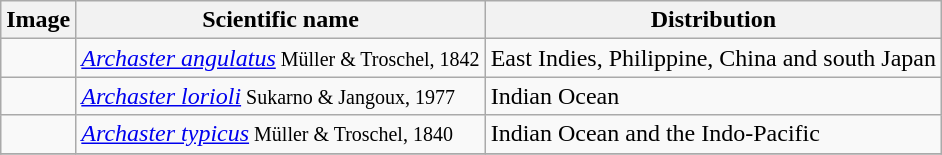<table class="wikitable">
<tr>
<th>Image</th>
<th>Scientific name</th>
<th>Distribution</th>
</tr>
<tr>
<td></td>
<td><em><a href='#'>Archaster angulatus</a></em><small> Müller & Troschel, 1842</small></td>
<td>East Indies, Philippine, China and south Japan</td>
</tr>
<tr>
<td></td>
<td><em><a href='#'>Archaster lorioli</a></em><small> Sukarno & Jangoux, 1977</small></td>
<td>Indian Ocean</td>
</tr>
<tr>
<td></td>
<td><em><a href='#'>Archaster typicus</a></em><small> Müller & Troschel, 1840</small></td>
<td>Indian Ocean and the Indo-Pacific</td>
</tr>
<tr>
</tr>
</table>
